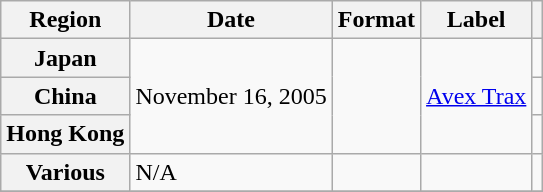<table class="wikitable plainrowheaders">
<tr>
<th scope="col">Region</th>
<th scope="col">Date</th>
<th scope="col">Format</th>
<th scope="col">Label</th>
<th scope="col"></th>
</tr>
<tr>
<th scope="row">Japan</th>
<td rowspan="3">November 16, 2005</td>
<td rowspan="3"></td>
<td rowspan="3"><a href='#'>Avex Trax</a></td>
<td></td>
</tr>
<tr>
<th scope="row">China</th>
<td></td>
</tr>
<tr>
<th scope="row">Hong Kong</th>
<td></td>
</tr>
<tr>
<th scope="row">Various</th>
<td>N/A</td>
<td></td>
<td></td>
<td></td>
</tr>
<tr>
</tr>
</table>
